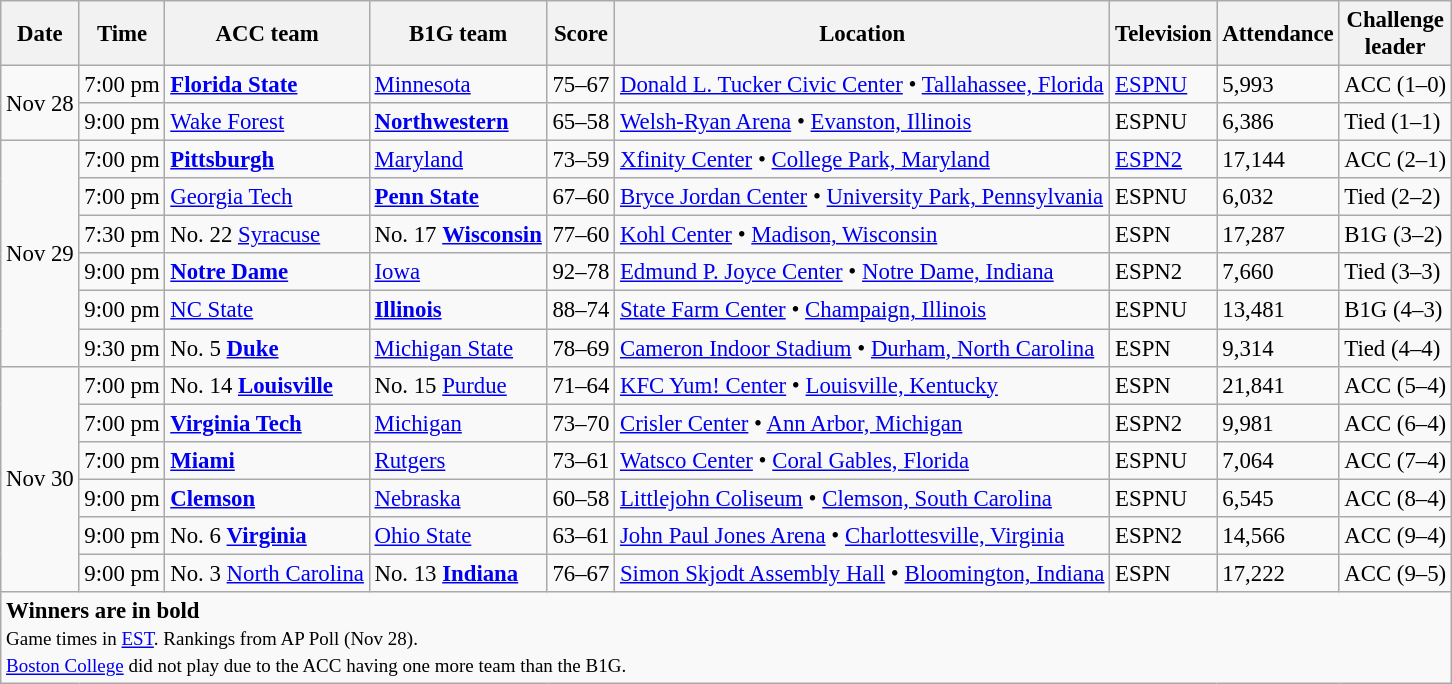<table class="wikitable" style="font-size: 95%">
<tr>
<th>Date</th>
<th>Time</th>
<th>ACC team</th>
<th>B1G team</th>
<th>Score</th>
<th>Location</th>
<th>Television</th>
<th>Attendance</th>
<th>Challenge<br>leader</th>
</tr>
<tr>
<td rowspan=2>Nov 28</td>
<td>7:00 pm</td>
<td><strong><a href='#'>Florida State</a></strong></td>
<td><a href='#'>Minnesota</a></td>
<td>75–67</td>
<td><a href='#'>Donald L. Tucker Civic Center</a> • <a href='#'>Tallahassee, Florida</a></td>
<td><a href='#'>ESPNU</a></td>
<td>5,993</td>
<td>ACC (1–0)</td>
</tr>
<tr>
<td>9:00 pm</td>
<td><a href='#'>Wake Forest</a></td>
<td><strong><a href='#'>Northwestern</a></strong></td>
<td>65–58</td>
<td><a href='#'>Welsh-Ryan Arena</a> • <a href='#'>Evanston, Illinois</a></td>
<td>ESPNU</td>
<td>6,386</td>
<td>Tied (1–1)</td>
</tr>
<tr>
<td rowspan=6>Nov 29</td>
<td>7:00 pm</td>
<td><a href='#'><strong>Pittsburgh</strong></a></td>
<td><a href='#'>Maryland</a></td>
<td>73–59</td>
<td><a href='#'>Xfinity Center</a> • <a href='#'>College Park, Maryland</a></td>
<td><a href='#'>ESPN2</a></td>
<td>17,144</td>
<td>ACC (2–1)</td>
</tr>
<tr>
<td>7:00 pm</td>
<td><a href='#'>Georgia Tech</a></td>
<td><a href='#'><strong>Penn State</strong></a></td>
<td>67–60</td>
<td><a href='#'>Bryce Jordan Center</a> • <a href='#'>University Park, Pennsylvania</a></td>
<td>ESPNU</td>
<td>6,032</td>
<td>Tied (2–2)</td>
</tr>
<tr>
<td>7:30 pm</td>
<td>No. 22 <a href='#'>Syracuse</a></td>
<td>No. 17 <strong><a href='#'>Wisconsin</a></strong></td>
<td>77–60</td>
<td><a href='#'>Kohl Center</a> • <a href='#'>Madison, Wisconsin</a></td>
<td>ESPN</td>
<td>17,287</td>
<td>B1G (3–2)</td>
</tr>
<tr>
<td>9:00 pm</td>
<td><strong><a href='#'>Notre Dame</a></strong></td>
<td><a href='#'>Iowa</a></td>
<td>92–78</td>
<td><a href='#'>Edmund P. Joyce Center</a> • <a href='#'>Notre Dame, Indiana</a></td>
<td>ESPN2</td>
<td>7,660</td>
<td>Tied (3–3)</td>
</tr>
<tr>
<td>9:00 pm</td>
<td><a href='#'>NC State</a></td>
<td><strong><a href='#'>Illinois</a></strong></td>
<td>88–74</td>
<td><a href='#'>State Farm Center</a> • <a href='#'>Champaign, Illinois</a></td>
<td>ESPNU</td>
<td>13,481</td>
<td>B1G (4–3)</td>
</tr>
<tr>
<td>9:30 pm</td>
<td>No. 5 <strong><a href='#'>Duke</a></strong></td>
<td><a href='#'>Michigan State</a></td>
<td>78–69</td>
<td><a href='#'>Cameron Indoor Stadium</a> • <a href='#'>Durham, North Carolina</a></td>
<td>ESPN</td>
<td>9,314</td>
<td>Tied (4–4)</td>
</tr>
<tr>
<td rowspan=6>Nov 30</td>
<td>7:00 pm</td>
<td>No. 14 <a href='#'><strong>Louisville</strong></a></td>
<td>No. 15 <a href='#'>Purdue</a></td>
<td>71–64</td>
<td><a href='#'>KFC Yum! Center</a> • <a href='#'>Louisville, Kentucky</a></td>
<td>ESPN</td>
<td>21,841</td>
<td>ACC (5–4)</td>
</tr>
<tr>
<td>7:00 pm</td>
<td><a href='#'><strong>Virginia Tech</strong></a></td>
<td><a href='#'>Michigan</a></td>
<td>73–70</td>
<td><a href='#'>Crisler Center</a> • <a href='#'>Ann Arbor, Michigan</a></td>
<td>ESPN2</td>
<td>9,981</td>
<td>ACC (6–4)</td>
</tr>
<tr>
<td>7:00 pm</td>
<td><a href='#'><strong>Miami</strong></a></td>
<td><a href='#'>Rutgers</a></td>
<td>73–61</td>
<td><a href='#'>Watsco Center</a> • <a href='#'>Coral Gables, Florida</a></td>
<td>ESPNU</td>
<td>7,064</td>
<td>ACC (7–4)</td>
</tr>
<tr>
<td>9:00 pm</td>
<td><strong><a href='#'>Clemson</a></strong></td>
<td><a href='#'>Nebraska</a></td>
<td>60–58</td>
<td><a href='#'>Littlejohn Coliseum</a> • <a href='#'>Clemson, South Carolina</a></td>
<td>ESPNU</td>
<td>6,545</td>
<td>ACC (8–4)</td>
</tr>
<tr>
<td>9:00 pm</td>
<td>No. 6 <strong><a href='#'>Virginia</a></strong></td>
<td><a href='#'>Ohio State</a></td>
<td>63–61</td>
<td><a href='#'>John Paul Jones Arena</a> • <a href='#'>Charlottesville, Virginia</a></td>
<td>ESPN2</td>
<td>14,566</td>
<td>ACC (9–4)</td>
</tr>
<tr>
<td>9:00 pm</td>
<td>No. 3 <a href='#'>North Carolina</a></td>
<td>No. 13 <a href='#'><strong>Indiana</strong></a></td>
<td>76–67</td>
<td><a href='#'>Simon Skjodt Assembly Hall</a> • <a href='#'>Bloomington, Indiana</a></td>
<td>ESPN</td>
<td>17,222</td>
<td>ACC (9–5)</td>
</tr>
<tr>
<td colspan=9><strong>Winners are in bold</strong><br><small>Game times in <a href='#'>EST</a>. Rankings from AP Poll (Nov 28).<br><a href='#'>Boston College</a> did not play due to the ACC having one more team than the B1G.</small></td>
</tr>
</table>
